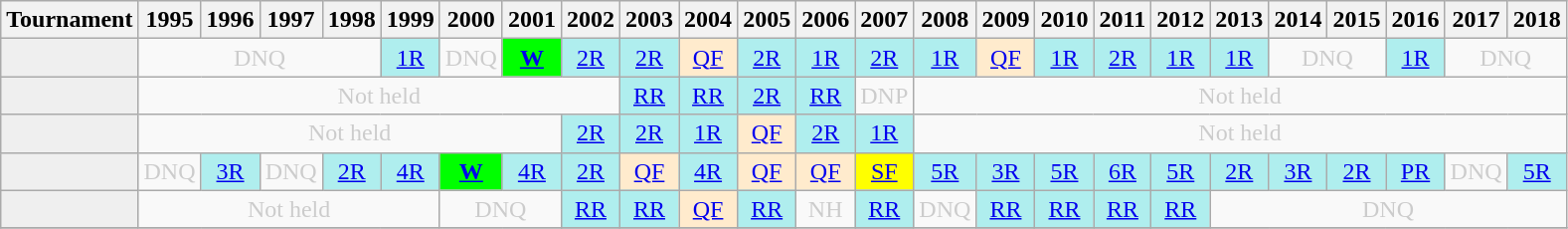<table class="wikitable" style="width:60%; margin:0">
<tr>
<th>Tournament</th>
<th>1995</th>
<th>1996</th>
<th>1997</th>
<th>1998</th>
<th>1999</th>
<th>2000</th>
<th>2001</th>
<th>2002</th>
<th>2003</th>
<th>2004</th>
<th>2005</th>
<th>2006</th>
<th>2007</th>
<th>2008</th>
<th>2009</th>
<th>2010</th>
<th>2011</th>
<th>2012</th>
<th>2013</th>
<th>2014</th>
<th>2015</th>
<th>2016</th>
<th>2017</th>
<th>2018</th>
</tr>
<tr>
<td style="background:#efefef;"></td>
<td colspan="4" style="text-align:center; color:#ccc;">DNQ</td>
<td style="text-align:center; background:#afeeee;"><a href='#'>1R</a></td>
<td style="text-align:center; color:#ccc;">DNQ</td>
<td style="text-align:center; background:lime;"><strong><a href='#'>W</a></strong></td>
<td style="text-align:center; background:#afeeee;"><a href='#'>2R</a></td>
<td style="text-align:center; background:#afeeee;"><a href='#'>2R</a></td>
<td style="text-align:center; background:#ffebcd;"><a href='#'>QF</a></td>
<td style="text-align:center; background:#afeeee;"><a href='#'>2R</a></td>
<td style="text-align:center; background:#afeeee;"><a href='#'>1R</a></td>
<td style="text-align:center; background:#afeeee;"><a href='#'>2R</a></td>
<td style="text-align:center; background:#afeeee;"><a href='#'>1R</a></td>
<td style="text-align:center; background:#ffebcd;"><a href='#'>QF</a></td>
<td style="text-align:center; background:#afeeee;"><a href='#'>1R</a></td>
<td style="text-align:center; background:#afeeee;"><a href='#'>2R</a></td>
<td style="text-align:center; background:#afeeee;"><a href='#'>1R</a></td>
<td style="text-align:center; background:#afeeee;"><a href='#'>1R</a></td>
<td colspan="2" style="text-align:center; color:#ccc;">DNQ</td>
<td style="text-align:center; background:#afeeee;"><a href='#'>1R</a></td>
<td colspan="2" style="text-align:center; color:#ccc;">DNQ</td>
</tr>
<tr>
<td style="background:#efefef;"></td>
<td colspan="8" style="text-align:center; color:#ccc;">Not held</td>
<td style="text-align:center; background:#afeeee;"><a href='#'>RR</a></td>
<td style="text-align:center; background:#afeeee;"><a href='#'>RR</a></td>
<td style="text-align:center; background:#afeeee;"><a href='#'>2R</a></td>
<td style="text-align:center; background:#afeeee;"><a href='#'>RR</a></td>
<td style="text-align:center; color:#ccc;">DNP</td>
<td colspan="11" style="text-align:center; color:#ccc;">Not held</td>
</tr>
<tr>
<td style="background:#efefef;"></td>
<td colspan="7" style="text-align:center; color:#ccc;">Not held</td>
<td style="text-align:center; background:#afeeee;"><a href='#'>2R</a></td>
<td style="text-align:center; background:#afeeee;"><a href='#'>2R</a></td>
<td style="text-align:center; background:#afeeee;"><a href='#'>1R</a></td>
<td style="text-align:center; background:#ffebcd;"><a href='#'>QF</a></td>
<td style="text-align:center; background:#afeeee;"><a href='#'>2R</a></td>
<td style="text-align:center; background:#afeeee;"><a href='#'>1R</a></td>
<td colspan="11" style="text-align:center; color:#ccc;">Not held</td>
</tr>
<tr>
<td style="background:#efefef;"></td>
<td style="text-align:center; color:#ccc;">DNQ</td>
<td style="text-align:center; background:#afeeee;"><a href='#'>3R</a></td>
<td style="text-align:center; color:#ccc;">DNQ</td>
<td style="text-align:center; background:#afeeee;"><a href='#'>2R</a></td>
<td style="text-align:center; background:#afeeee;"><a href='#'>4R</a></td>
<td style="text-align:center; background:lime;"><strong><a href='#'>W</a></strong></td>
<td style="text-align:center; background:#afeeee;"><a href='#'>4R</a></td>
<td style="text-align:center; background:#afeeee;"><a href='#'>2R</a></td>
<td style="text-align:center; background:#ffebcd;"><a href='#'>QF</a></td>
<td style="text-align:center; background:#afeeee;"><a href='#'>4R</a></td>
<td style="text-align:center; background:#ffebcd;"><a href='#'>QF</a></td>
<td style="text-align:center; background:#ffebcd;"><a href='#'>QF</a></td>
<td style="text-align:center; background:yellow;"><a href='#'>SF</a></td>
<td style="text-align:center; background:#afeeee;"><a href='#'>5R</a></td>
<td style="text-align:center; background:#afeeee;"><a href='#'>3R</a></td>
<td style="text-align:center; background:#afeeee;"><a href='#'>5R</a></td>
<td style="text-align:center; background:#afeeee;"><a href='#'>6R</a></td>
<td style="text-align:center; background:#afeeee;"><a href='#'>5R</a></td>
<td style="text-align:center; background:#afeeee;"><a href='#'>2R</a></td>
<td style="text-align:center; background:#afeeee;"><a href='#'>3R</a></td>
<td style="text-align:center; background:#afeeee;"><a href='#'>2R</a></td>
<td style="text-align:center; background:#afeeee;"><a href='#'>PR</a></td>
<td style="text-align:center; color:#ccc;">DNQ</td>
<td style="text-align:center; background:#afeeee;"><a href='#'>5R</a></td>
</tr>
<tr>
<td style="background:#efefef;"></td>
<td colspan="5" style="text-align:center; color:#ccc;">Not held</td>
<td colspan="2" style="text-align:center; color:#ccc;">DNQ</td>
<td style="text-align:center; background:#afeeee;"><a href='#'>RR</a></td>
<td style="text-align:center; background:#afeeee;"><a href='#'>RR</a></td>
<td style="text-align:center; background:#ffebcd;"><a href='#'>QF</a></td>
<td style="text-align:center; background:#afeeee;"><a href='#'>RR</a></td>
<td style="text-align:center; color:#ccc;">NH</td>
<td style="text-align:center; background:#afeeee;"><a href='#'>RR</a></td>
<td style="text-align:center; color:#ccc;">DNQ</td>
<td style="text-align:center; background:#afeeee;"><a href='#'>RR</a></td>
<td style="text-align:center; background:#afeeee;"><a href='#'>RR</a></td>
<td style="text-align:center; background:#afeeee;"><a href='#'>RR</a></td>
<td style="text-align:center; background:#afeeee;"><a href='#'>RR</a></td>
<td colspan="6" style="text-align:center; color:#ccc;">DNQ</td>
</tr>
<tr>
</tr>
</table>
